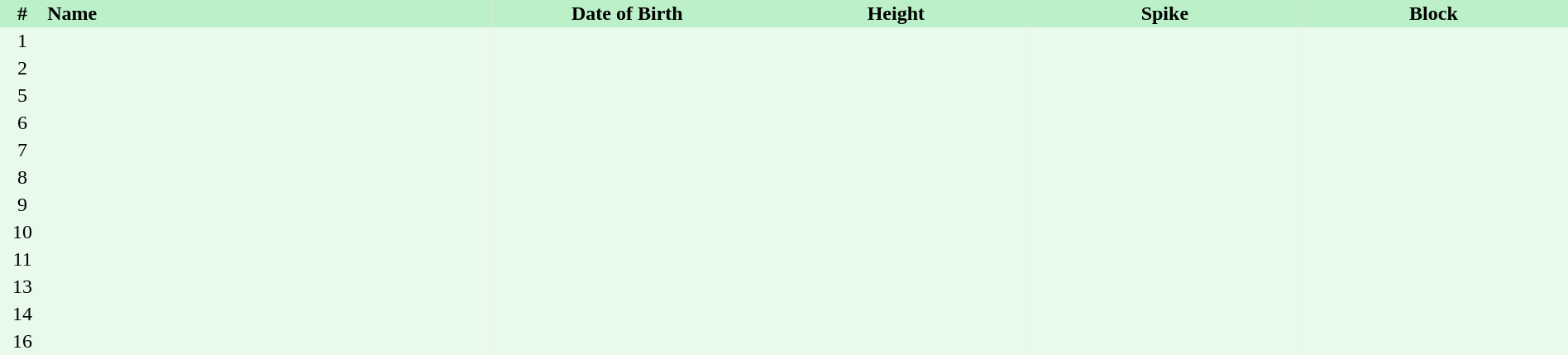<table border=0 cellpadding=2 cellspacing=0  |- bgcolor=#FFECCE style=text-align:center; font-size:90%; width=100%>
<tr bgcolor=#BBF0C9>
<th width=2%>#</th>
<th align=left width=20%>Name</th>
<th width=12%>Date of Birth</th>
<th width=12%>Height</th>
<th width=12%>Spike</th>
<th width=12%>Block</th>
</tr>
<tr bgcolor=#E7FAEC>
<td>1</td>
<td align=left></td>
<td align=right></td>
<td></td>
<td></td>
<td></td>
</tr>
<tr bgcolor=#E7FAEC>
<td>2</td>
<td align=left></td>
<td align=right></td>
<td></td>
<td></td>
<td></td>
</tr>
<tr bgcolor=#E7FAEC>
<td>5</td>
<td align=left></td>
<td align=right></td>
<td></td>
<td></td>
<td></td>
</tr>
<tr bgcolor=#E7FAEC>
<td>6</td>
<td align=left></td>
<td align=right></td>
<td></td>
<td></td>
<td></td>
</tr>
<tr bgcolor=#E7FAEC>
<td>7</td>
<td align=left></td>
<td align=right></td>
<td></td>
<td></td>
<td></td>
</tr>
<tr bgcolor=#E7FAEC>
<td>8</td>
<td align=left></td>
<td align=right></td>
<td></td>
<td></td>
<td></td>
</tr>
<tr bgcolor=#E7FAEC>
<td>9</td>
<td align=left></td>
<td align=right></td>
<td></td>
<td></td>
<td></td>
</tr>
<tr bgcolor=#E7FAEC>
<td>10</td>
<td align=left></td>
<td align=right></td>
<td></td>
<td></td>
<td></td>
</tr>
<tr bgcolor=#E7FAEC>
<td>11</td>
<td align=left></td>
<td align=right></td>
<td></td>
<td></td>
<td></td>
</tr>
<tr bgcolor=#E7FAEC>
<td>13</td>
<td align=left></td>
<td align=right></td>
<td></td>
<td></td>
<td></td>
</tr>
<tr bgcolor=#E7FAEC>
<td>14</td>
<td align=left></td>
<td align=right></td>
<td></td>
<td></td>
<td></td>
</tr>
<tr bgcolor=#E7FAEC>
<td>16</td>
<td align=left></td>
<td align=right></td>
<td></td>
<td></td>
<td></td>
</tr>
</table>
